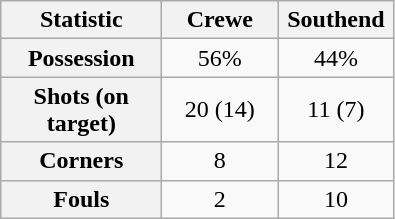<table class="wikitable plainrowheaders" style="text-align:center">
<tr>
<th scope="col" style="width:100px;">Statistic</th>
<th scope="col" style="width:70px;">Crewe</th>
<th scope="col" style="width:70px;">Southend</th>
</tr>
<tr>
<th scope=row>Possession</th>
<td>56%</td>
<td>44%</td>
</tr>
<tr>
<th scope=row>Shots (on target)</th>
<td>20 (14)</td>
<td>11 (7)</td>
</tr>
<tr>
<th scope=row>Corners</th>
<td>8</td>
<td>12</td>
</tr>
<tr>
<th scope=row>Fouls</th>
<td>2</td>
<td>10</td>
</tr>
</table>
